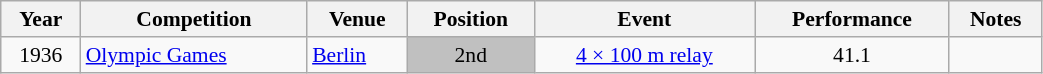<table class="wikitable" width=55% style="font-size:90%; text-align:center;">
<tr>
<th>Year</th>
<th>Competition</th>
<th>Venue</th>
<th>Position</th>
<th>Event</th>
<th>Performance</th>
<th>Notes</th>
</tr>
<tr>
<td rowspan=1>1936</td>
<td rowspan=1 align=left><a href='#'>Olympic Games</a></td>
<td rowspan=1 align=left> <a href='#'>Berlin</a></td>
<td bgcolor=silver>2nd</td>
<td><a href='#'>4 × 100 m relay</a></td>
<td>41.1</td>
<td></td>
</tr>
</table>
